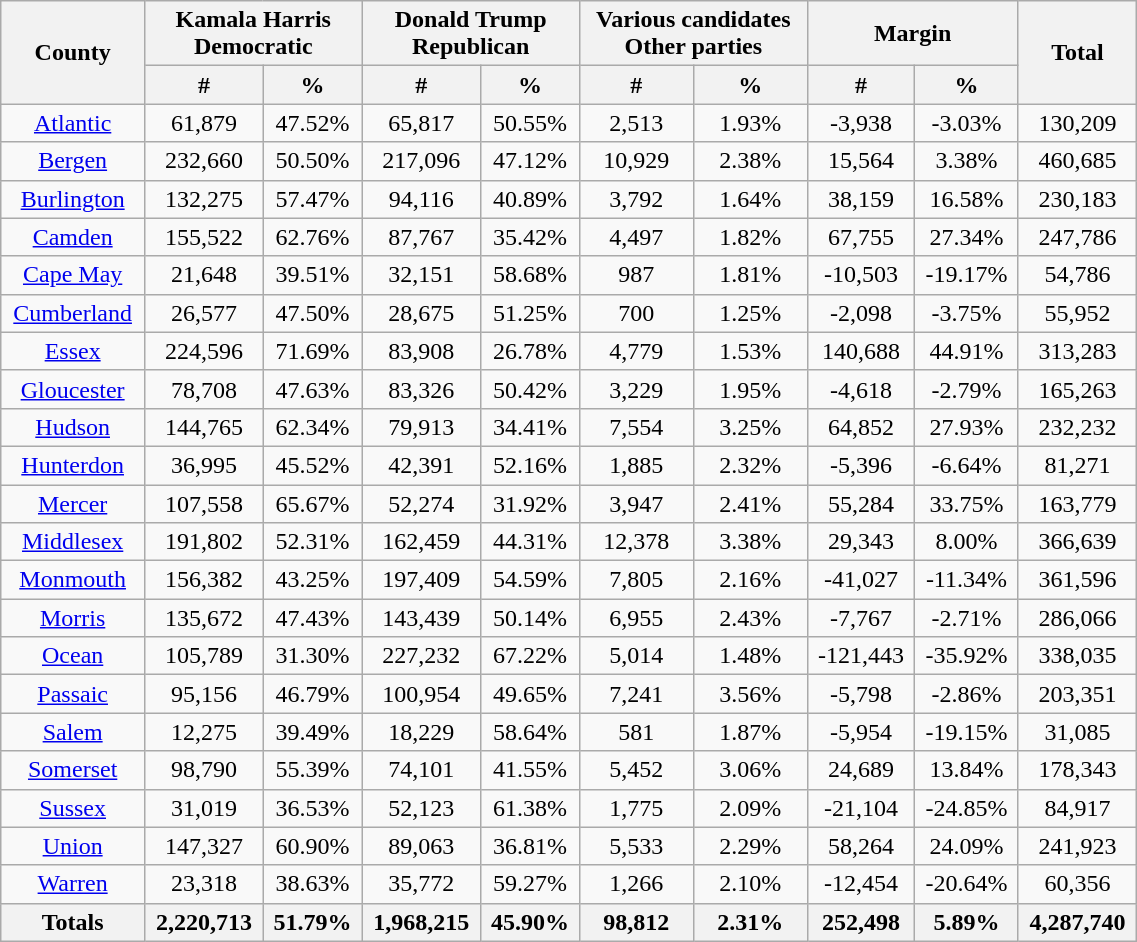<table width="60%"  class="wikitable sortable" style="text-align:center">
<tr>
<th style="text-align:center;" rowspan="2">County</th>
<th style="text-align:center;" colspan="2">Kamala Harris<br>Democratic</th>
<th style="text-align:center;" colspan="2">Donald Trump<br>Republican</th>
<th style="text-align:center;" colspan="2">Various candidates<br>Other parties</th>
<th style="text-align:center;" colspan="2">Margin</th>
<th style="text-align:center;" rowspan="2">Total</th>
</tr>
<tr>
<th style="text-align:center;" data-sort-type="number">#</th>
<th style="text-align:center;" data-sort-type="number">%</th>
<th style="text-align:center;" data-sort-type="number">#</th>
<th style="text-align:center;" data-sort-type="number">%</th>
<th style="text-align:center;" data-sort-type="number">#</th>
<th style="text-align:center;" data-sort-type="number">%</th>
<th style="text-align:center;" data-sort-type="number">#</th>
<th style="text-align:center;" data-sort-type="number">%</th>
</tr>
<tr style="text-align:center;">
<td><a href='#'>Atlantic</a></td>
<td>61,879</td>
<td>47.52%</td>
<td>65,817</td>
<td>50.55%</td>
<td>2,513</td>
<td>1.93%</td>
<td>-3,938</td>
<td>-3.03%</td>
<td>130,209</td>
</tr>
<tr style="text-align:center;">
<td><a href='#'>Bergen</a></td>
<td>232,660</td>
<td>50.50%</td>
<td>217,096</td>
<td>47.12%</td>
<td>10,929</td>
<td>2.38%</td>
<td>15,564</td>
<td>3.38%</td>
<td>460,685</td>
</tr>
<tr style="text-align:center;">
<td><a href='#'>Burlington</a></td>
<td>132,275</td>
<td>57.47%</td>
<td>94,116</td>
<td>40.89%</td>
<td>3,792</td>
<td>1.64%</td>
<td>38,159</td>
<td>16.58%</td>
<td>230,183</td>
</tr>
<tr style="text-align:center;">
<td><a href='#'>Camden</a></td>
<td>155,522</td>
<td>62.76%</td>
<td>87,767</td>
<td>35.42%</td>
<td>4,497</td>
<td>1.82%</td>
<td>67,755</td>
<td>27.34%</td>
<td>247,786</td>
</tr>
<tr style="text-align:center;">
<td><a href='#'>Cape May</a></td>
<td>21,648</td>
<td>39.51%</td>
<td>32,151</td>
<td>58.68%</td>
<td>987</td>
<td>1.81%</td>
<td>-10,503</td>
<td>-19.17%</td>
<td>54,786</td>
</tr>
<tr style="text-align:center;">
<td><a href='#'>Cumberland</a></td>
<td>26,577</td>
<td>47.50%</td>
<td>28,675</td>
<td>51.25%</td>
<td>700</td>
<td>1.25%</td>
<td>-2,098</td>
<td>-3.75%</td>
<td>55,952</td>
</tr>
<tr style="text-align:center;">
<td><a href='#'>Essex</a></td>
<td>224,596</td>
<td>71.69%</td>
<td>83,908</td>
<td>26.78%</td>
<td>4,779</td>
<td>1.53%</td>
<td>140,688</td>
<td>44.91%</td>
<td>313,283</td>
</tr>
<tr style="text-align:center;">
<td><a href='#'>Gloucester</a></td>
<td>78,708</td>
<td>47.63%</td>
<td>83,326</td>
<td>50.42%</td>
<td>3,229</td>
<td>1.95%</td>
<td>-4,618</td>
<td>-2.79%</td>
<td>165,263</td>
</tr>
<tr style="text-align:center;">
<td><a href='#'>Hudson</a></td>
<td>144,765</td>
<td>62.34%</td>
<td>79,913</td>
<td>34.41%</td>
<td>7,554</td>
<td>3.25%</td>
<td>64,852</td>
<td>27.93%</td>
<td>232,232</td>
</tr>
<tr style="text-align:center;">
<td><a href='#'>Hunterdon</a></td>
<td>36,995</td>
<td>45.52%</td>
<td>42,391</td>
<td>52.16%</td>
<td>1,885</td>
<td>2.32%</td>
<td>-5,396</td>
<td>-6.64%</td>
<td>81,271</td>
</tr>
<tr style="text-align:center;">
<td><a href='#'>Mercer</a></td>
<td>107,558</td>
<td>65.67%</td>
<td>52,274</td>
<td>31.92%</td>
<td>3,947</td>
<td>2.41%</td>
<td>55,284</td>
<td>33.75%</td>
<td>163,779</td>
</tr>
<tr style="text-align:center;">
<td><a href='#'>Middlesex</a></td>
<td>191,802</td>
<td>52.31%</td>
<td>162,459</td>
<td>44.31%</td>
<td>12,378</td>
<td>3.38%</td>
<td>29,343</td>
<td>8.00%</td>
<td>366,639</td>
</tr>
<tr style="text-align:center;">
<td><a href='#'>Monmouth</a></td>
<td>156,382</td>
<td>43.25%</td>
<td>197,409</td>
<td>54.59%</td>
<td>7,805</td>
<td>2.16%</td>
<td>-41,027</td>
<td>-11.34%</td>
<td>361,596</td>
</tr>
<tr style="text-align:center;">
<td><a href='#'>Morris</a></td>
<td>135,672</td>
<td>47.43%</td>
<td>143,439</td>
<td>50.14%</td>
<td>6,955</td>
<td>2.43%</td>
<td>-7,767</td>
<td>-2.71%</td>
<td>286,066</td>
</tr>
<tr style="text-align:center;">
<td><a href='#'>Ocean</a></td>
<td>105,789</td>
<td>31.30%</td>
<td>227,232</td>
<td>67.22%</td>
<td>5,014</td>
<td>1.48%</td>
<td>-121,443</td>
<td>-35.92%</td>
<td>338,035</td>
</tr>
<tr style="text-align:center;">
<td><a href='#'>Passaic</a></td>
<td>95,156</td>
<td>46.79%</td>
<td>100,954</td>
<td>49.65%</td>
<td>7,241</td>
<td>3.56%</td>
<td>-5,798</td>
<td>-2.86%</td>
<td>203,351</td>
</tr>
<tr style="text-align:center;">
<td><a href='#'>Salem</a></td>
<td>12,275</td>
<td>39.49%</td>
<td>18,229</td>
<td>58.64%</td>
<td>581</td>
<td>1.87%</td>
<td>-5,954</td>
<td>-19.15%</td>
<td>31,085</td>
</tr>
<tr style="text-align:center;">
<td><a href='#'>Somerset</a></td>
<td>98,790</td>
<td>55.39%</td>
<td>74,101</td>
<td>41.55%</td>
<td>5,452</td>
<td>3.06%</td>
<td>24,689</td>
<td>13.84%</td>
<td>178,343</td>
</tr>
<tr style="text-align:center;">
<td><a href='#'>Sussex</a></td>
<td>31,019</td>
<td>36.53%</td>
<td>52,123</td>
<td>61.38%</td>
<td>1,775</td>
<td>2.09%</td>
<td>-21,104</td>
<td>-24.85%</td>
<td>84,917</td>
</tr>
<tr style="text-align:center;">
<td><a href='#'>Union</a></td>
<td>147,327</td>
<td>60.90%</td>
<td>89,063</td>
<td>36.81%</td>
<td>5,533</td>
<td>2.29%</td>
<td>58,264</td>
<td>24.09%</td>
<td>241,923</td>
</tr>
<tr style="text-align:center;">
<td><a href='#'>Warren</a></td>
<td>23,318</td>
<td>38.63%</td>
<td>35,772</td>
<td>59.27%</td>
<td>1,266</td>
<td>2.10%</td>
<td>-12,454</td>
<td>-20.64%</td>
<td>60,356</td>
</tr>
<tr>
<th>Totals</th>
<th>2,220,713</th>
<th>51.79%</th>
<th>1,968,215</th>
<th>45.90%</th>
<th>98,812</th>
<th>2.31%</th>
<th>252,498</th>
<th>5.89%</th>
<th>4,287,740</th>
</tr>
</table>
